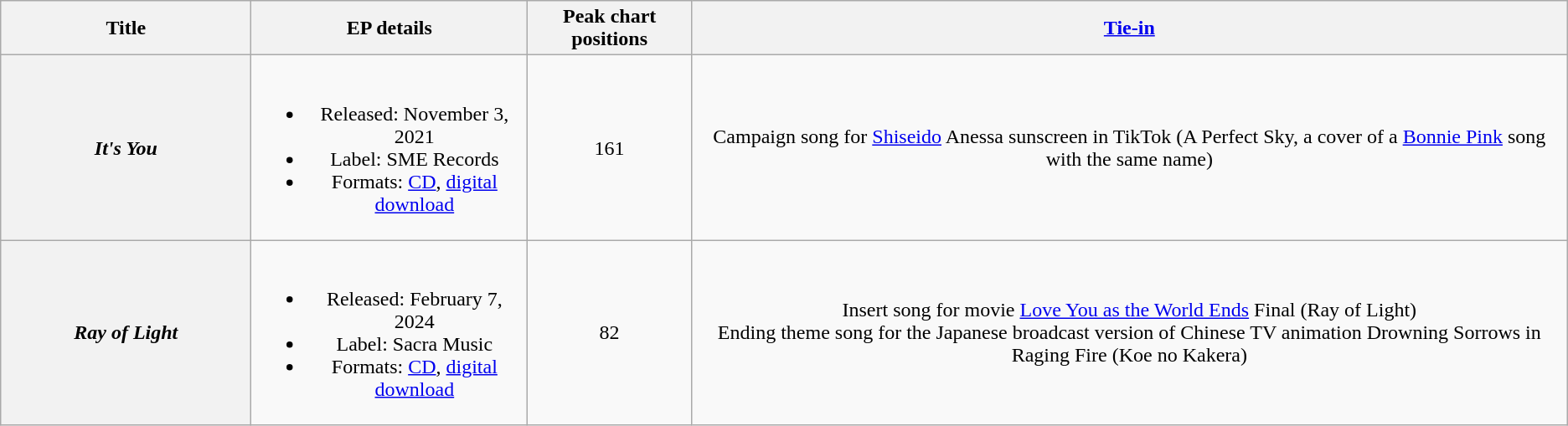<table class="wikitable plainrowheaders" style="text-align:center;">
<tr>
<th scope="col" style="width:12em;">Title</th>
<th scope="col">EP details</th>
<th scope="col">Peak chart positions</th>
<th scope="col"><a href='#'>Tie-in</a></th>
</tr>
<tr>
<th scope="row"><em>It's You</em></th>
<td><br><ul><li>Released: November 3, 2021</li><li>Label: SME Records</li><li>Formats: <a href='#'>CD</a>, <a href='#'>digital download</a></li></ul></td>
<td>161</td>
<td>Campaign song for <a href='#'>Shiseido</a> Anessa sunscreen in TikTok (A Perfect Sky, a cover of a <a href='#'>Bonnie Pink</a> song with the same name)</td>
</tr>
<tr>
<th scope="row"><em>Ray of Light</em></th>
<td><br><ul><li>Released: February 7, 2024</li><li>Label: Sacra Music</li><li>Formats: <a href='#'>CD</a>, <a href='#'>digital download</a></li></ul></td>
<td>82</td>
<td>Insert song for movie <a href='#'>Love You as the World Ends</a> Final (Ray of Light)<br>Ending theme song for the Japanese broadcast version of Chinese TV animation Drowning Sorrows in Raging Fire (Koe no Kakera)</td>
</tr>
</table>
